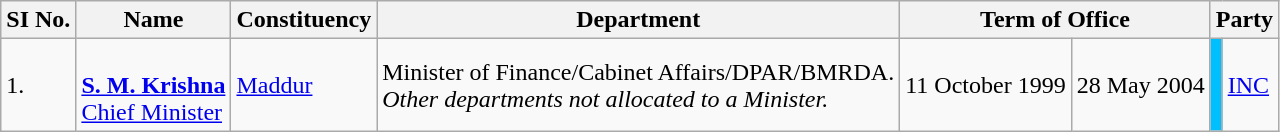<table class="wikitable">
<tr>
<th>SI No.</th>
<th>Name</th>
<th>Constituency</th>
<th>Department</th>
<th colspan="2">Term of Office</th>
<th colspan="2">Party</th>
</tr>
<tr>
<td>1.</td>
<td><br><strong><a href='#'>S. M. Krishna</a></strong><br><a href='#'>Chief Minister</a></td>
<td><a href='#'>Maddur</a></td>
<td>Minister of Finance/Cabinet Affairs/DPAR/BMRDA. <br><em>Other departments not allocated to a Minister.</em></td>
<td>11 October 1999</td>
<td>28 May 2004</td>
<td bgcolor="#00BFFF"></td>
<td><a href='#'>INC</a></td>
</tr>
</table>
